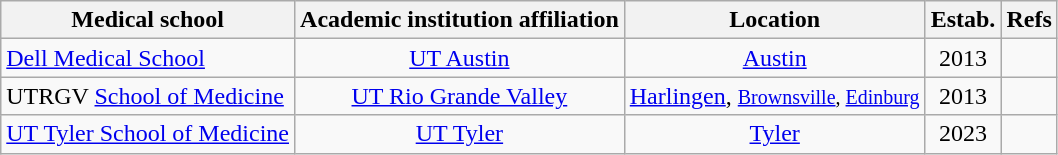<table class="wikitable sortable" style="text-align:left;">
<tr>
<th>Medical school</th>
<th>Academic institution affiliation</th>
<th>Location</th>
<th>Estab.</th>
<th class="unsortable">Refs</th>
</tr>
<tr>
<td><a href='#'>Dell Medical School</a></td>
<td style="text-align:center;"><a href='#'>UT Austin</a></td>
<td style="text-align:center;"><a href='#'>Austin</a></td>
<td style="text-align:center;">2013</td>
<td></td>
</tr>
<tr>
<td>UTRGV <a href='#'>School of Medicine</a></td>
<td style="text-align:center;"><a href='#'>UT Rio Grande Valley</a></td>
<td style="text-align:center;"><a href='#'>Harlingen</a>, <small><a href='#'>Brownsville</a>, <a href='#'>Edinburg</a></small></td>
<td style="text-align:center;">2013</td>
<td></td>
</tr>
<tr>
<td><a href='#'>UT Tyler School of Medicine</a></td>
<td style="text-align:center;"><a href='#'>UT Tyler</a></td>
<td style="text-align:center;"><a href='#'>Tyler</a></td>
<td style="text-align:center;">2023</td>
<td></td>
</tr>
</table>
